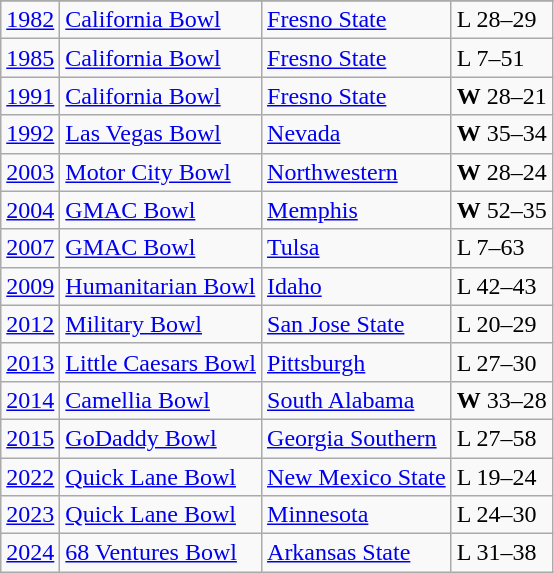<table class="wikitable">
<tr>
</tr>
<tr>
<td><a href='#'>1982</a></td>
<td><a href='#'>California Bowl</a></td>
<td><a href='#'>Fresno State</a></td>
<td>L 28–29</td>
</tr>
<tr>
<td><a href='#'>1985</a></td>
<td><a href='#'>California Bowl</a></td>
<td><a href='#'>Fresno State</a></td>
<td>L 7–51</td>
</tr>
<tr>
<td><a href='#'>1991</a></td>
<td><a href='#'>California Bowl</a></td>
<td><a href='#'>Fresno State</a></td>
<td><strong>W</strong> 28–21</td>
</tr>
<tr>
<td><a href='#'>1992</a></td>
<td><a href='#'>Las Vegas Bowl</a></td>
<td><a href='#'>Nevada</a></td>
<td><strong>W</strong> 35–34</td>
</tr>
<tr>
<td><a href='#'>2003</a></td>
<td><a href='#'>Motor City Bowl</a></td>
<td><a href='#'>Northwestern</a></td>
<td><strong>W</strong> 28–24</td>
</tr>
<tr>
<td><a href='#'>2004</a></td>
<td><a href='#'>GMAC Bowl</a></td>
<td><a href='#'>Memphis</a></td>
<td><strong>W</strong> 52–35</td>
</tr>
<tr>
<td><a href='#'>2007</a></td>
<td><a href='#'>GMAC Bowl</a></td>
<td><a href='#'>Tulsa</a></td>
<td>L 7–63</td>
</tr>
<tr>
<td><a href='#'>2009</a></td>
<td><a href='#'>Humanitarian Bowl</a></td>
<td><a href='#'>Idaho</a></td>
<td>L 42–43</td>
</tr>
<tr>
<td><a href='#'>2012</a></td>
<td><a href='#'>Military Bowl</a></td>
<td><a href='#'>San Jose State</a></td>
<td>L 20–29</td>
</tr>
<tr>
<td><a href='#'>2013</a></td>
<td><a href='#'>Little Caesars Bowl</a></td>
<td><a href='#'>Pittsburgh</a></td>
<td>L 27–30</td>
</tr>
<tr>
<td><a href='#'>2014</a></td>
<td><a href='#'>Camellia Bowl</a></td>
<td><a href='#'>South Alabama</a></td>
<td><strong>W</strong> 33–28</td>
</tr>
<tr>
<td><a href='#'>2015</a></td>
<td><a href='#'>GoDaddy Bowl</a></td>
<td><a href='#'>Georgia Southern</a></td>
<td>L 27–58</td>
</tr>
<tr>
<td><a href='#'>2022</a></td>
<td><a href='#'>Quick Lane Bowl</a></td>
<td><a href='#'>New Mexico State</a></td>
<td>L 19–24</td>
</tr>
<tr>
<td><a href='#'>2023</a></td>
<td><a href='#'>Quick Lane Bowl</a></td>
<td><a href='#'>Minnesota</a></td>
<td>L 24–30</td>
</tr>
<tr>
<td><a href='#'>2024</a></td>
<td><a href='#'>68 Ventures Bowl</a></td>
<td><a href='#'>Arkansas State</a></td>
<td>L 31–38</td>
</tr>
</table>
